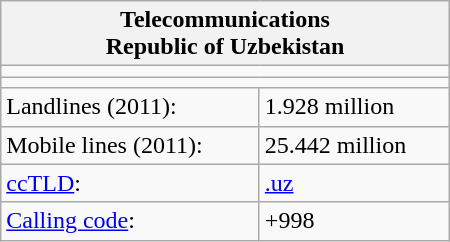<table class="wikitable" border="1" width="300" align="right">
<tr>
<th colspan="2" align="center">Telecommunications <br>Republic of Uzbekistan</th>
</tr>
<tr>
<td colspan="2" align="center"></td>
</tr>
<tr>
<td colspan="2" align="center"></td>
</tr>
<tr>
<td> Landlines (2011):</td>
<td>1.928 million</td>
</tr>
<tr>
<td> Mobile lines (2011):</td>
<td>25.442 million</td>
</tr>
<tr>
<td><a href='#'>ccTLD</a>:</td>
<td><a href='#'>.uz</a></td>
</tr>
<tr>
<td><a href='#'>Calling code</a>:</td>
<td>+998</td>
</tr>
</table>
